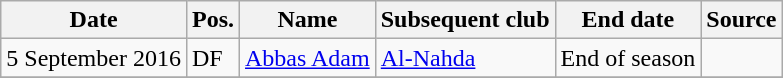<table class="wikitable" style="text-align:left">
<tr>
<th>Date</th>
<th>Pos.</th>
<th>Name</th>
<th>Subsequent club</th>
<th>End date</th>
<th>Source</th>
</tr>
<tr>
<td>5 September 2016</td>
<td>DF</td>
<td> <a href='#'>Abbas Adam</a></td>
<td> <a href='#'>Al-Nahda</a></td>
<td>End of season</td>
<td></td>
</tr>
<tr>
</tr>
</table>
